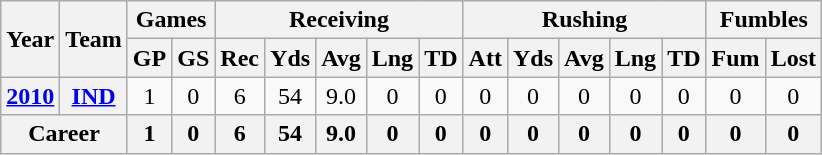<table class=wikitable style="text-align:center;">
<tr>
<th rowspan=2>Year</th>
<th rowspan=2>Team</th>
<th colspan=2>Games</th>
<th colspan=5>Receiving</th>
<th colspan=5>Rushing</th>
<th colspan=2>Fumbles</th>
</tr>
<tr>
<th>GP</th>
<th>GS</th>
<th>Rec</th>
<th>Yds</th>
<th>Avg</th>
<th>Lng</th>
<th>TD</th>
<th>Att</th>
<th>Yds</th>
<th>Avg</th>
<th>Lng</th>
<th>TD</th>
<th>Fum</th>
<th>Lost</th>
</tr>
<tr>
<th><a href='#'>2010</a></th>
<th><a href='#'>IND</a></th>
<td>1</td>
<td>0</td>
<td>6</td>
<td>54</td>
<td>9.0</td>
<td>0</td>
<td>0</td>
<td>0</td>
<td>0</td>
<td>0</td>
<td>0</td>
<td>0</td>
<td>0</td>
<td>0</td>
</tr>
<tr>
<th colspan=2>Career</th>
<th>1</th>
<th>0</th>
<th>6</th>
<th>54</th>
<th>9.0</th>
<th>0</th>
<th>0</th>
<th>0</th>
<th>0</th>
<th>0</th>
<th>0</th>
<th>0</th>
<th>0</th>
<th>0</th>
</tr>
</table>
